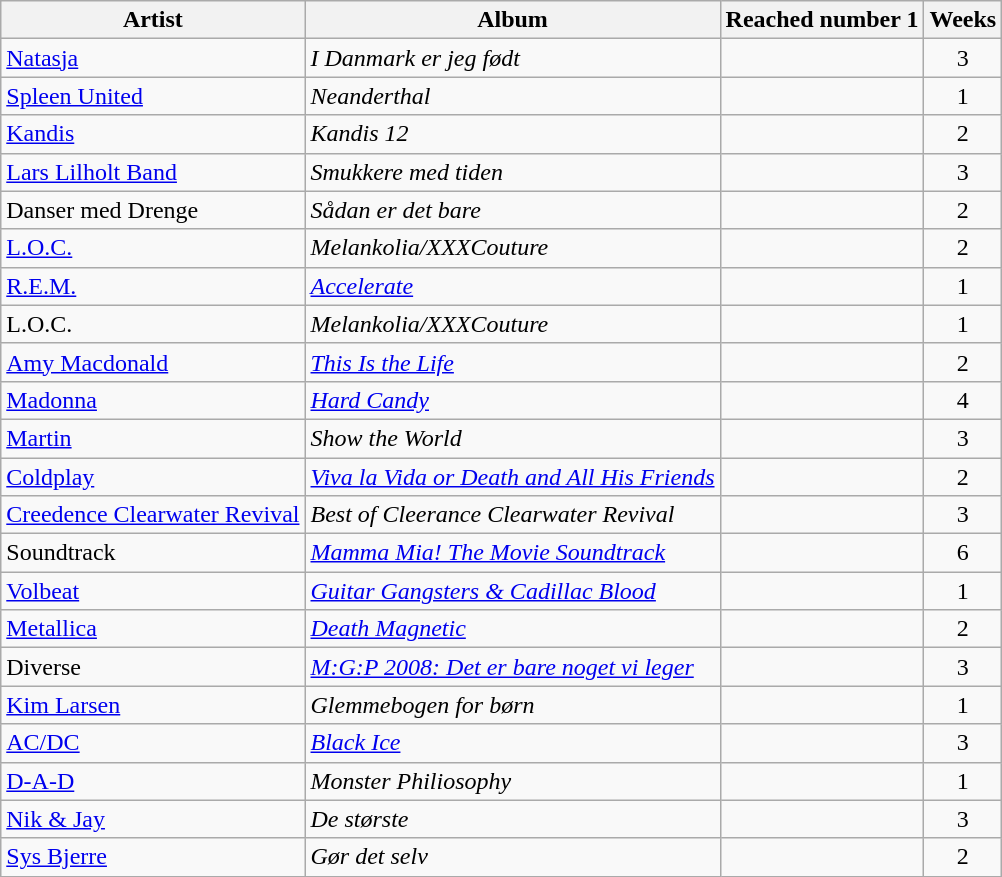<table class="sortable wikitable">
<tr>
<th>Artist</th>
<th>Album</th>
<th>Reached number 1</th>
<th>Weeks</th>
</tr>
<tr>
<td><a href='#'>Natasja</a></td>
<td><em>I Danmark er jeg født</em></td>
<td></td>
<td style="text-align:center;">3</td>
</tr>
<tr>
<td><a href='#'>Spleen United</a></td>
<td><em>Neanderthal</em></td>
<td></td>
<td style="text-align:center;">1</td>
</tr>
<tr>
<td><a href='#'>Kandis</a></td>
<td><em>Kandis 12</em></td>
<td></td>
<td style="text-align:center;">2</td>
</tr>
<tr>
<td><a href='#'>Lars Lilholt Band</a></td>
<td><em>Smukkere med tiden</em></td>
<td></td>
<td style="text-align:center;">3</td>
</tr>
<tr>
<td>Danser med Drenge</td>
<td><em>Sådan er det bare</em></td>
<td></td>
<td style="text-align:center;">2</td>
</tr>
<tr>
<td><a href='#'>L.O.C.</a></td>
<td><em>Melankolia/XXXCouture</em></td>
<td></td>
<td style="text-align:center;">2</td>
</tr>
<tr>
<td><a href='#'>R.E.M.</a></td>
<td><em><a href='#'>Accelerate</a></em></td>
<td></td>
<td style="text-align:center;">1</td>
</tr>
<tr>
<td>L.O.C.</td>
<td><em>Melankolia/XXXCouture</em></td>
<td></td>
<td style="text-align:center;">1</td>
</tr>
<tr>
<td><a href='#'>Amy Macdonald</a></td>
<td><em><a href='#'>This Is the Life</a></em></td>
<td></td>
<td style="text-align:center;">2</td>
</tr>
<tr>
<td><a href='#'>Madonna</a></td>
<td><em><a href='#'>Hard Candy</a></em></td>
<td></td>
<td style="text-align:center;">4</td>
</tr>
<tr>
<td><a href='#'>Martin</a></td>
<td><em>Show the World</em></td>
<td></td>
<td style="text-align:center;">3</td>
</tr>
<tr>
<td><a href='#'>Coldplay</a></td>
<td><em><a href='#'>Viva la Vida or Death and All His Friends</a></em></td>
<td></td>
<td style="text-align:center;">2</td>
</tr>
<tr>
<td><a href='#'>Creedence Clearwater Revival</a></td>
<td><em>Best of Cleerance Clearwater Revival</em></td>
<td></td>
<td style="text-align:center;">3</td>
</tr>
<tr>
<td>Soundtrack</td>
<td><em><a href='#'>Mamma Mia! The Movie Soundtrack</a></em></td>
<td></td>
<td style="text-align:center;">6</td>
</tr>
<tr>
<td><a href='#'>Volbeat</a></td>
<td><em><a href='#'>Guitar Gangsters & Cadillac Blood</a></em></td>
<td></td>
<td style="text-align:center;">1</td>
</tr>
<tr>
<td><a href='#'>Metallica</a></td>
<td><em><a href='#'>Death Magnetic</a></em></td>
<td></td>
<td style="text-align:center;">2</td>
</tr>
<tr>
<td>Diverse</td>
<td><em><a href='#'>M:G:P 2008: Det er bare noget vi leger</a></em></td>
<td></td>
<td style="text-align:center;">3</td>
</tr>
<tr>
<td><a href='#'>Kim Larsen</a></td>
<td><em>Glemmebogen for børn</em></td>
<td></td>
<td style="text-align:center;">1</td>
</tr>
<tr>
<td><a href='#'>AC/DC</a></td>
<td><em><a href='#'>Black Ice</a></em></td>
<td></td>
<td style="text-align:center;">3</td>
</tr>
<tr>
<td><a href='#'>D-A-D</a></td>
<td><em>Monster Philiosophy</em></td>
<td></td>
<td style="text-align:center;">1</td>
</tr>
<tr>
<td><a href='#'>Nik & Jay</a></td>
<td><em>De største</em></td>
<td></td>
<td style="text-align:center;">3</td>
</tr>
<tr>
<td><a href='#'>Sys Bjerre</a></td>
<td><em>Gør det selv</em></td>
<td></td>
<td style="text-align:center;">2</td>
</tr>
</table>
